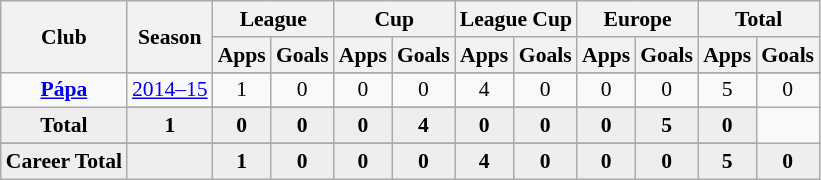<table class="wikitable" style="font-size:90%; text-align: center;">
<tr>
<th rowspan="2">Club</th>
<th rowspan="2">Season</th>
<th colspan="2">League</th>
<th colspan="2">Cup</th>
<th colspan="2">League Cup</th>
<th colspan="2">Europe</th>
<th colspan="2">Total</th>
</tr>
<tr>
<th>Apps</th>
<th>Goals</th>
<th>Apps</th>
<th>Goals</th>
<th>Apps</th>
<th>Goals</th>
<th>Apps</th>
<th>Goals</th>
<th>Apps</th>
<th>Goals</th>
</tr>
<tr ||-||-||-|->
<td rowspan="3" valign="center"><strong><a href='#'>Pápa</a></strong></td>
</tr>
<tr>
<td><a href='#'>2014–15</a></td>
<td>1</td>
<td>0</td>
<td>0</td>
<td>0</td>
<td>4</td>
<td>0</td>
<td>0</td>
<td>0</td>
<td>5</td>
<td>0</td>
</tr>
<tr>
</tr>
<tr style="font-weight:bold; background-color:#eeeeee;">
<td>Total</td>
<td>1</td>
<td>0</td>
<td>0</td>
<td>0</td>
<td>4</td>
<td>0</td>
<td>0</td>
<td>0</td>
<td>5</td>
<td>0</td>
</tr>
<tr>
</tr>
<tr style="font-weight:bold; background-color:#eeeeee;">
<td rowspan="2" valign="top"><strong>Career Total</strong></td>
<td></td>
<td><strong>1</strong></td>
<td><strong>0</strong></td>
<td><strong>0</strong></td>
<td><strong>0</strong></td>
<td><strong>4</strong></td>
<td><strong>0</strong></td>
<td><strong>0</strong></td>
<td><strong>0</strong></td>
<td><strong>5</strong></td>
<td><strong>0</strong></td>
</tr>
</table>
